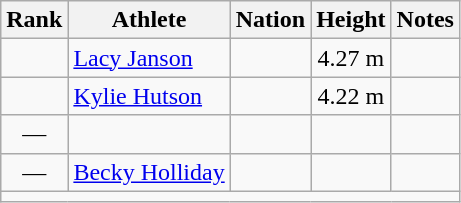<table class="wikitable mw-datatable sortable" style="text-align:center;">
<tr>
<th>Rank</th>
<th>Athlete</th>
<th>Nation</th>
<th>Height</th>
<th>Notes</th>
</tr>
<tr>
<td></td>
<td align=left><a href='#'>Lacy Janson</a></td>
<td align=left></td>
<td>4.27 m</td>
<td></td>
</tr>
<tr>
<td></td>
<td align=left><a href='#'>Kylie Hutson</a></td>
<td align=left></td>
<td>4.22 m</td>
<td></td>
</tr>
<tr>
<td>—</td>
<td align=left></td>
<td align=left></td>
<td></td>
<td></td>
</tr>
<tr>
<td>—</td>
<td align=left><a href='#'>Becky Holliday</a></td>
<td align=left></td>
<td></td>
<td></td>
</tr>
<tr class="sortbottom">
<td colspan=5></td>
</tr>
</table>
